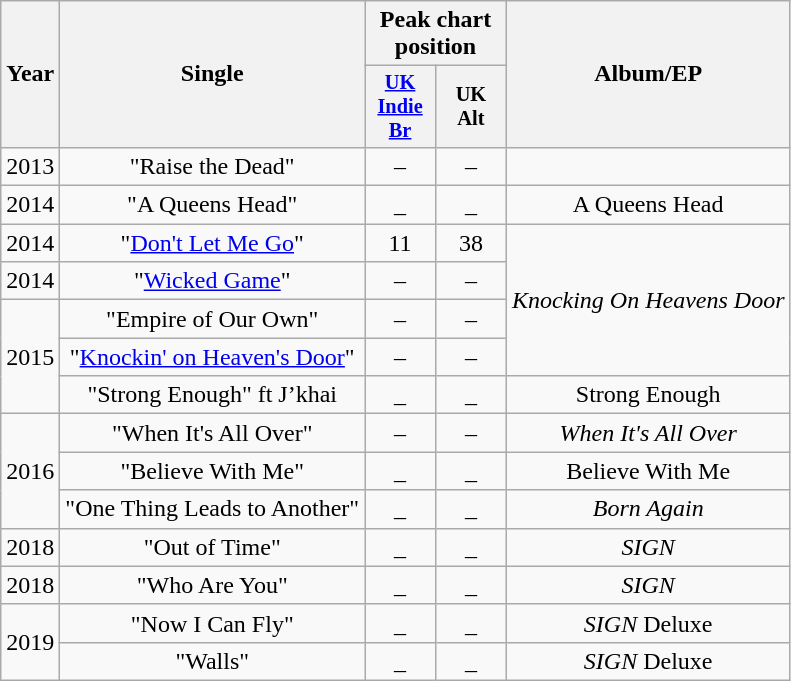<table class="wikitable plainrowheaders" style="text-align:center;">
<tr>
<th scope="col" rowspan="2">Year</th>
<th scope="col" rowspan="2">Single</th>
<th scope="col" colspan="2">Peak chart position</th>
<th scope="col" rowspan="2">Album/EP</th>
</tr>
<tr>
<th scope="col" style="width:3em;font-size:85%;"><a href='#'>UK Indie Br</a></th>
<th scope="col" style="width:3em;font-size:85%;">UK Alt</th>
</tr>
<tr>
<td>2013</td>
<td scope="row">"Raise the Dead"</td>
<td>–</td>
<td>–</td>
<td></td>
</tr>
<tr>
<td>2014</td>
<td>"A Queens Head"</td>
<td>_</td>
<td>_</td>
<td>A Queens Head</td>
</tr>
<tr>
<td>2014</td>
<td scope="row">"<a href='#'>Don't Let Me Go</a>"</td>
<td>11</td>
<td>38</td>
<td rowspan="4"><em>Knocking On Heavens Door</em></td>
</tr>
<tr>
<td>2014</td>
<td scope="row">"<a href='#'>Wicked Game</a>"</td>
<td>–</td>
<td>–</td>
</tr>
<tr>
<td rowspan="3">2015</td>
<td scope="row">"Empire of Our Own"</td>
<td>–</td>
<td>–</td>
</tr>
<tr>
<td scope="row">"<a href='#'>Knockin' on Heaven's Door</a>"</td>
<td>–</td>
<td>–</td>
</tr>
<tr>
<td>"Strong Enough" ft J’khai</td>
<td>_</td>
<td>_</td>
<td>Strong Enough</td>
</tr>
<tr>
<td rowspan="3">2016</td>
<td scope="row">"When It's All Over"</td>
<td>–</td>
<td>–</td>
<td><em>When It's All Over</em></td>
</tr>
<tr>
<td>"Believe With Me"</td>
<td>_</td>
<td>_</td>
<td>Believe With Me</td>
</tr>
<tr>
<td>"One Thing Leads to Another"</td>
<td>_</td>
<td>_</td>
<td><em>Born Again</em></td>
</tr>
<tr>
<td>2018</td>
<td>"Out of Time"</td>
<td>_</td>
<td>_</td>
<td><em>SIGN</em></td>
</tr>
<tr>
<td>2018</td>
<td>"Who Are You"</td>
<td>_</td>
<td>_</td>
<td><em>SIGN</em></td>
</tr>
<tr>
<td rowspan="3">2019</td>
<td>"Now I Can Fly"</td>
<td>_</td>
<td>_</td>
<td><em>SIGN</em> Deluxe</td>
</tr>
<tr>
<td scope="row">"Walls"</td>
<td>_</td>
<td>_</td>
<td><em>SIGN</em> Deluxe</td>
</tr>
</table>
